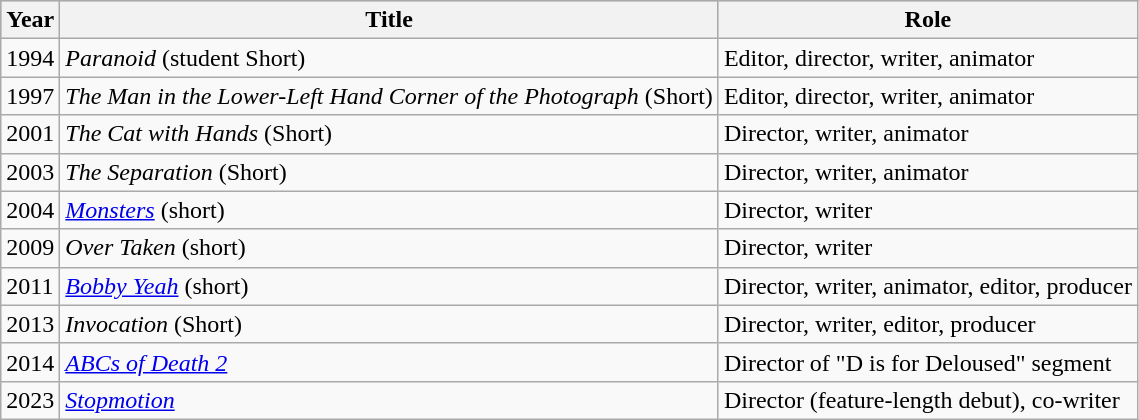<table class="wikitable">
<tr style="background:#b0c4de; text-align:center;">
<th>Year</th>
<th>Title</th>
<th>Role</th>
</tr>
<tr>
<td>1994</td>
<td><em>Paranoid</em> (student Short)</td>
<td>Editor, director, writer, animator</td>
</tr>
<tr>
<td>1997</td>
<td><em>The Man in the Lower-Left Hand Corner of the Photograph</em> (Short)</td>
<td>Editor, director, writer, animator</td>
</tr>
<tr>
<td>2001</td>
<td><em>The Cat with Hands</em> (Short)</td>
<td>Director, writer, animator</td>
</tr>
<tr>
<td>2003</td>
<td><em>The Separation</em> (Short)</td>
<td>Director, writer, animator</td>
</tr>
<tr>
<td>2004</td>
<td><em><a href='#'>Monsters</a></em> (short)</td>
<td>Director, writer</td>
</tr>
<tr>
<td>2009</td>
<td><em>Over Taken</em> (short)</td>
<td>Director, writer</td>
</tr>
<tr>
<td>2011</td>
<td><em><a href='#'>Bobby Yeah</a></em> (short)</td>
<td>Director, writer, animator, editor, producer</td>
</tr>
<tr>
<td>2013</td>
<td><em>Invocation</em> (Short)</td>
<td>Director, writer, editor, producer</td>
</tr>
<tr>
<td>2014</td>
<td><em><a href='#'>ABCs of Death 2</a></em></td>
<td>Director of "D is for Deloused" segment</td>
</tr>
<tr>
<td>2023</td>
<td><a href='#'><em>Stopmotion</em></a></td>
<td>Director (feature-length debut), co-writer</td>
</tr>
</table>
